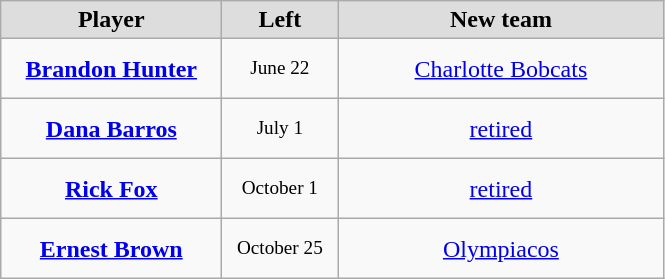<table class="wikitable" style="text-align: center">
<tr align="center"  bgcolor="#dddddd">
<td style="width:140px"><strong>Player</strong></td>
<td style="width:70px"><strong>Left</strong></td>
<td style="width:210px"><strong>New team</strong></td>
</tr>
<tr style="height:40px">
<td><strong><a href='#'>Brandon Hunter</a></strong></td>
<td style="font-size: 80%">June 22</td>
<td><a href='#'>Charlotte Bobcats</a></td>
</tr>
<tr style="height:40px">
<td><strong><a href='#'>Dana Barros</a></strong></td>
<td style="font-size: 80%">July 1</td>
<td><a href='#'>retired</a></td>
</tr>
<tr style="height:40px">
<td><strong><a href='#'>Rick Fox</a></strong></td>
<td style="font-size: 80%">October 1</td>
<td><a href='#'>retired</a></td>
</tr>
<tr style="height:40px">
<td><strong><a href='#'>Ernest Brown</a></strong></td>
<td style="font-size: 80%">October 25</td>
<td><a href='#'>Olympiacos</a></td>
</tr>
</table>
